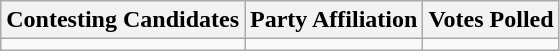<table class="wikitable sortable">
<tr>
<th>Contesting Candidates</th>
<th>Party Affiliation</th>
<th>Votes Polled</th>
</tr>
<tr>
<td></td>
<td></td>
<td></td>
</tr>
</table>
